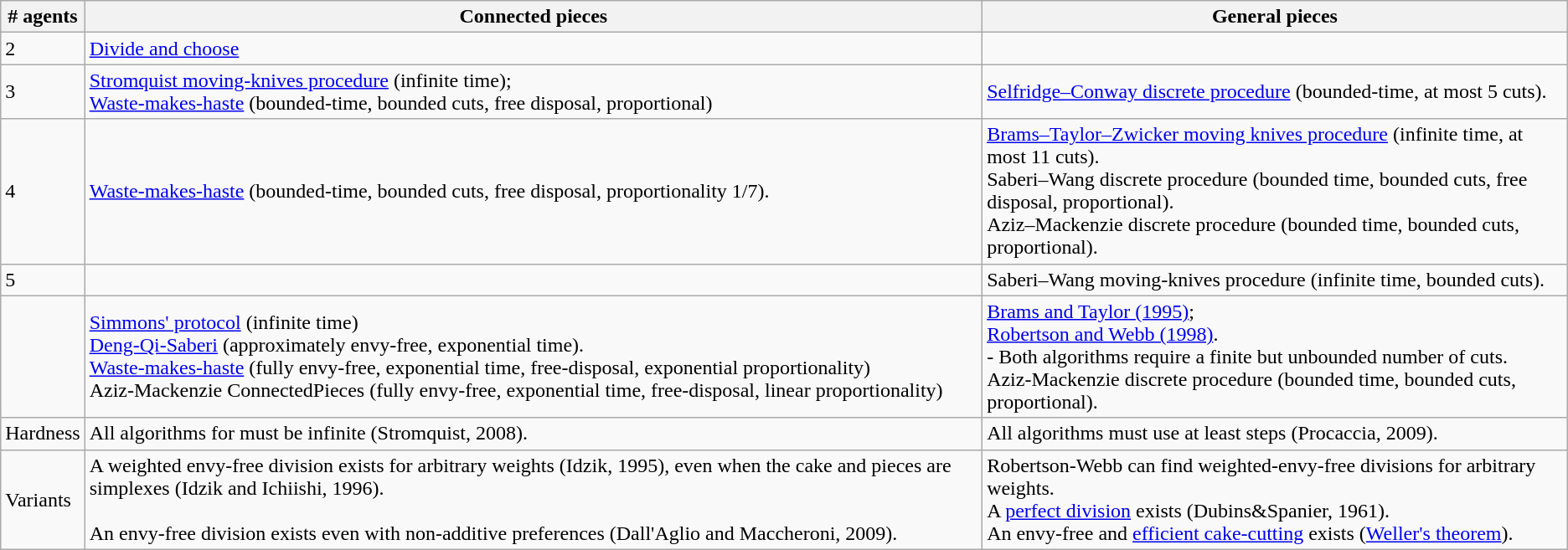<table class="wikitable">
<tr>
<th># agents</th>
<th>Connected pieces</th>
<th>General pieces</th>
</tr>
<tr>
<td>2</td>
<td><a href='#'>Divide and choose</a></td>
<td></td>
</tr>
<tr>
<td>3</td>
<td><a href='#'>Stromquist moving-knives procedure</a> (infinite time); <br><a href='#'>Waste-makes-haste</a> (bounded-time, bounded cuts, free disposal, proportional)</td>
<td><a href='#'>Selfridge–Conway discrete procedure</a> (bounded-time, at most 5 cuts).</td>
</tr>
<tr>
<td>4</td>
<td><a href='#'>Waste-makes-haste</a> (bounded-time, bounded cuts, free disposal, proportionality 1/7).</td>
<td><a href='#'>Brams–Taylor–Zwicker moving knives procedure</a> (infinite time, at most 11 cuts). <br>Saberi–Wang discrete procedure (bounded time, bounded cuts, free disposal, proportional). <br>Aziz–Mackenzie discrete procedure (bounded time, bounded cuts, proportional).</td>
</tr>
<tr>
<td>5</td>
<td></td>
<td>Saberi–Wang moving-knives procedure (infinite time, bounded cuts).</td>
</tr>
<tr>
<td></td>
<td><a href='#'>Simmons' protocol</a> (infinite time) <br><a href='#'>Deng-Qi-Saberi</a>  (approximately envy-free, exponential time). <br><a href='#'>Waste-makes-haste</a> (fully envy-free, exponential time, free-disposal, exponential proportionality)<br>Aziz-Mackenzie ConnectedPieces  (fully envy-free, exponential time, free-disposal, linear proportionality)</td>
<td><a href='#'>Brams and Taylor (1995)</a>;<br><a href='#'>Robertson and Webb (1998)</a>.<br>- Both algorithms require a finite but unbounded number of cuts.<br>Aziz-Mackenzie discrete procedure (bounded time, bounded cuts, proportional).</td>
</tr>
<tr>
<td>Hardness</td>
<td>All algorithms for  must be infinite (Stromquist, 2008).</td>
<td>All algorithms must use at least  steps (Procaccia, 2009).</td>
</tr>
<tr>
<td>Variants</td>
<td>A weighted envy-free division exists for arbitrary weights (Idzik, 1995), even when the cake and pieces are simplexes (Idzik and Ichiishi, 1996).<br><br>An envy-free division exists even with non-additive preferences (Dall'Aglio and Maccheroni, 2009).</td>
<td>Robertson-Webb can find weighted-envy-free divisions for arbitrary weights.<br>A <a href='#'>perfect division</a> exists (Dubins&Spanier, 1961).<br>An envy-free and <a href='#'>efficient cake-cutting</a> exists (<a href='#'>Weller's theorem</a>).</td>
</tr>
</table>
